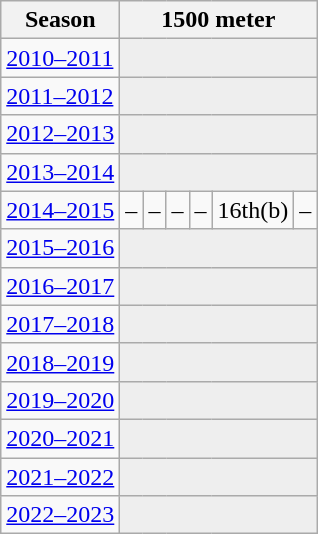<table class="wikitable" style="display: inline-table;">
<tr>
<th>Season</th>
<th colspan="6">1500 meter</th>
</tr>
<tr>
<td><a href='#'>2010–2011</a></td>
<td colspan="6" bgcolor=#EEEEEE></td>
</tr>
<tr>
<td><a href='#'>2011–2012</a></td>
<td colspan="6" bgcolor=#EEEEEE></td>
</tr>
<tr>
<td><a href='#'>2012–2013</a></td>
<td colspan="6" bgcolor=#EEEEEE></td>
</tr>
<tr>
<td><a href='#'>2013–2014</a></td>
<td colspan="6" bgcolor=#EEEEEE></td>
</tr>
<tr>
<td><a href='#'>2014–2015</a></td>
<td>–</td>
<td>–</td>
<td>–</td>
<td>–</td>
<td>16th(b)</td>
<td>–</td>
</tr>
<tr>
<td><a href='#'>2015–2016</a></td>
<td colspan="6" bgcolor=#EEEEEE></td>
</tr>
<tr>
<td><a href='#'>2016–2017</a></td>
<td colspan="6" bgcolor=#EEEEEE></td>
</tr>
<tr>
<td><a href='#'>2017–2018</a></td>
<td colspan="6" bgcolor=#EEEEEE></td>
</tr>
<tr>
<td><a href='#'>2018–2019</a></td>
<td colspan="6" bgcolor=#EEEEEE></td>
</tr>
<tr>
<td><a href='#'>2019–2020</a></td>
<td colspan="6" bgcolor=#EEEEEE></td>
</tr>
<tr>
<td><a href='#'>2020–2021</a></td>
<td colspan="6" bgcolor=#EEEEEE></td>
</tr>
<tr>
<td><a href='#'>2021–2022</a></td>
<td colspan="6" bgcolor=#EEEEEE></td>
</tr>
<tr>
<td><a href='#'>2022–2023</a></td>
<td colspan="6" bgcolor=#EEEEEE></td>
</tr>
</table>
